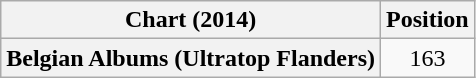<table class="wikitable plainrowheaders" style="text-align:center;">
<tr>
<th scope="col">Chart (2014)</th>
<th scope="col">Position</th>
</tr>
<tr>
<th scope="row">Belgian Albums (Ultratop Flanders)</th>
<td>163</td>
</tr>
</table>
